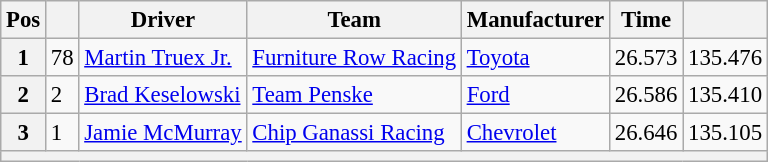<table class="wikitable" style="font-size:95%">
<tr>
<th>Pos</th>
<th></th>
<th>Driver</th>
<th>Team</th>
<th>Manufacturer</th>
<th>Time</th>
<th></th>
</tr>
<tr>
<th>1</th>
<td>78</td>
<td><a href='#'>Martin Truex Jr.</a></td>
<td><a href='#'>Furniture Row Racing</a></td>
<td><a href='#'>Toyota</a></td>
<td>26.573</td>
<td>135.476</td>
</tr>
<tr>
<th>2</th>
<td>2</td>
<td><a href='#'>Brad Keselowski</a></td>
<td><a href='#'>Team Penske</a></td>
<td><a href='#'>Ford</a></td>
<td>26.586</td>
<td>135.410</td>
</tr>
<tr>
<th>3</th>
<td>1</td>
<td><a href='#'>Jamie McMurray</a></td>
<td><a href='#'>Chip Ganassi Racing</a></td>
<td><a href='#'>Chevrolet</a></td>
<td>26.646</td>
<td>135.105</td>
</tr>
<tr>
<th colspan="7"></th>
</tr>
</table>
